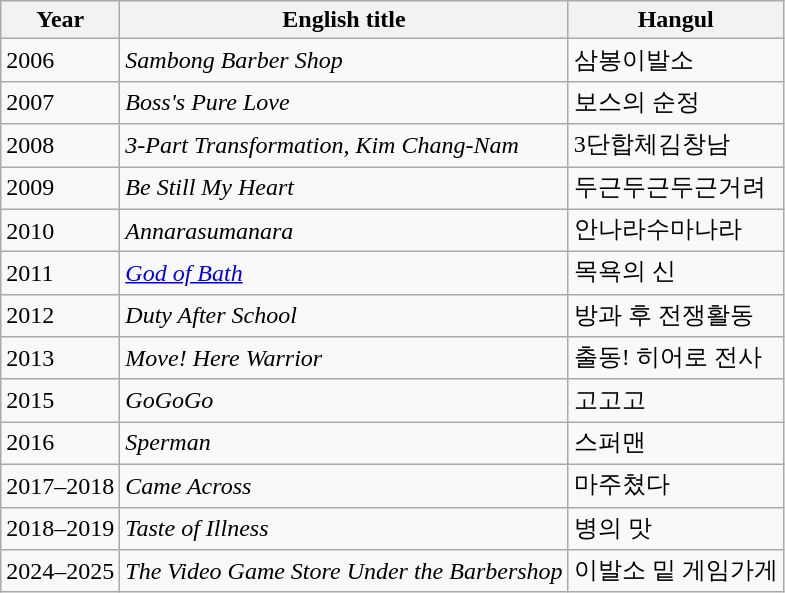<table class=wikitable>
<tr>
<th>Year</th>
<th>English title</th>
<th>Hangul</th>
</tr>
<tr>
<td>2006</td>
<td><em>Sambong Barber Shop</em></td>
<td>삼봉이발소</td>
</tr>
<tr>
<td>2007</td>
<td><em>Boss's Pure Love</em></td>
<td>보스의 순정</td>
</tr>
<tr>
<td>2008</td>
<td><em>3-Part Transformation, Kim Chang-Nam</em></td>
<td>3단합체김창남</td>
</tr>
<tr>
<td>2009</td>
<td><em>Be Still My Heart</em></td>
<td>두근두근두근거려</td>
</tr>
<tr>
<td>2010</td>
<td><em>Annarasumanara</em></td>
<td>안나라수마나라</td>
</tr>
<tr>
<td>2011</td>
<td><em><a href='#'>God of Bath</a></em></td>
<td>목욕의 신</td>
</tr>
<tr>
<td>2012</td>
<td><em>Duty After School</em></td>
<td>방과 후 전쟁활동</td>
</tr>
<tr>
<td>2013</td>
<td><em>Move! Here Warrior</em></td>
<td>출동! 히어로 전사</td>
</tr>
<tr>
<td>2015</td>
<td><em>GoGoGo</em></td>
<td>고고고</td>
</tr>
<tr>
<td>2016</td>
<td><em>Sperman</em></td>
<td>스퍼맨</td>
</tr>
<tr>
<td>2017–2018</td>
<td><em>Came Across</em></td>
<td>마주쳤다</td>
</tr>
<tr>
<td>2018–2019</td>
<td><em>Taste of Illness</em></td>
<td>병의 맛</td>
</tr>
<tr>
<td>2024–2025</td>
<td><em>The Video Game Store Under the Barbershop</em></td>
<td>이발소 밑 게임가게</td>
</tr>
</table>
